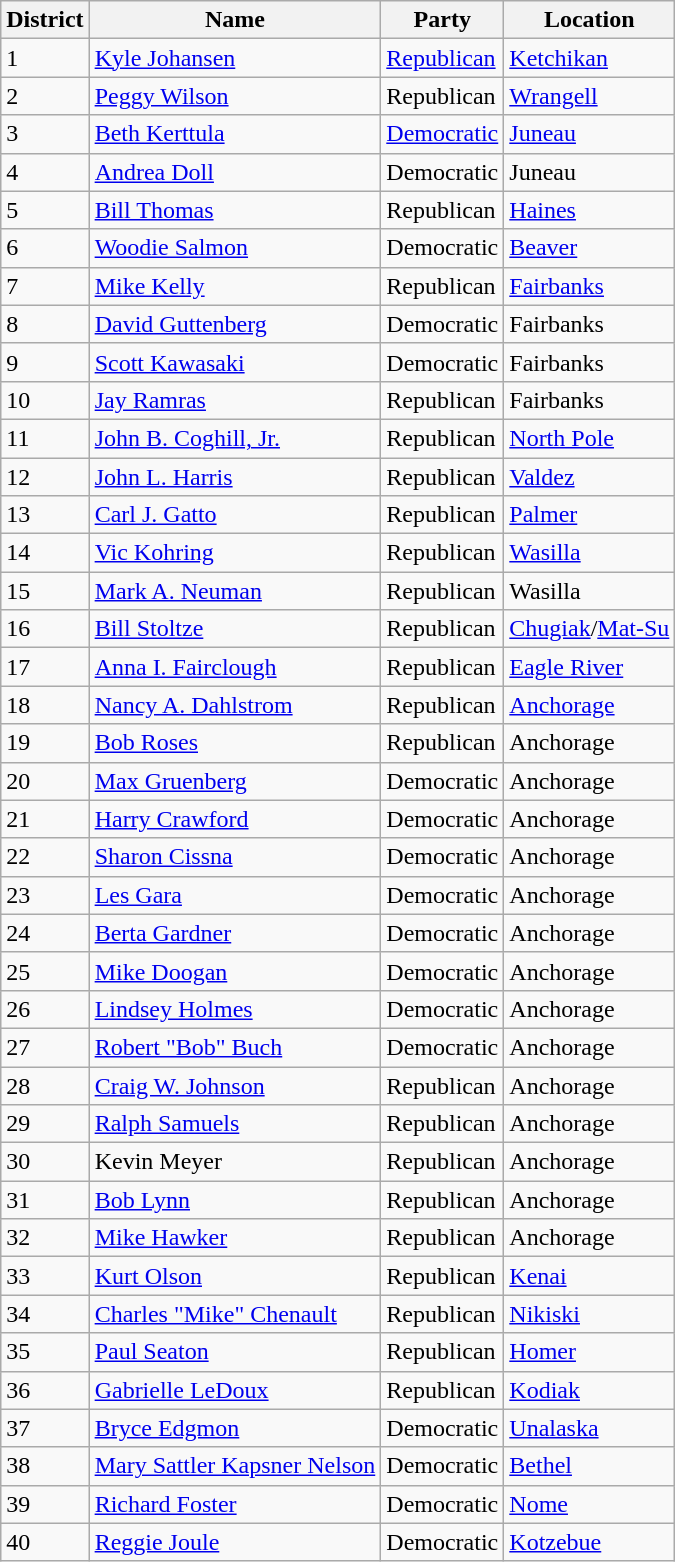<table class="wikitable sortable">
<tr>
<th>District</th>
<th>Name</th>
<th>Party</th>
<th>Location</th>
</tr>
<tr>
<td>1</td>
<td><a href='#'>Kyle Johansen</a></td>
<td><a href='#'>Republican</a></td>
<td><a href='#'>Ketchikan</a></td>
</tr>
<tr>
<td>2</td>
<td><a href='#'>Peggy Wilson</a></td>
<td>Republican</td>
<td><a href='#'>Wrangell</a></td>
</tr>
<tr>
<td>3</td>
<td><a href='#'>Beth Kerttula</a></td>
<td><a href='#'>Democratic</a></td>
<td><a href='#'>Juneau</a></td>
</tr>
<tr>
<td>4</td>
<td><a href='#'>Andrea Doll</a></td>
<td>Democratic</td>
<td>Juneau</td>
</tr>
<tr>
<td>5</td>
<td><a href='#'>Bill Thomas</a></td>
<td>Republican</td>
<td><a href='#'>Haines</a></td>
</tr>
<tr>
<td>6</td>
<td><a href='#'>Woodie Salmon</a></td>
<td>Democratic</td>
<td><a href='#'>Beaver</a></td>
</tr>
<tr>
<td>7</td>
<td><a href='#'>Mike Kelly</a></td>
<td>Republican</td>
<td><a href='#'>Fairbanks</a></td>
</tr>
<tr>
<td>8</td>
<td><a href='#'>David Guttenberg</a></td>
<td>Democratic</td>
<td>Fairbanks</td>
</tr>
<tr>
<td>9</td>
<td><a href='#'>Scott Kawasaki</a></td>
<td>Democratic</td>
<td>Fairbanks</td>
</tr>
<tr>
<td>10</td>
<td><a href='#'>Jay Ramras</a></td>
<td>Republican</td>
<td>Fairbanks</td>
</tr>
<tr>
<td>11</td>
<td><a href='#'>John B. Coghill, Jr.</a></td>
<td>Republican</td>
<td><a href='#'>North Pole</a></td>
</tr>
<tr>
<td>12</td>
<td><a href='#'>John L. Harris</a></td>
<td>Republican</td>
<td><a href='#'>Valdez</a></td>
</tr>
<tr>
<td>13</td>
<td><a href='#'>Carl J. Gatto</a></td>
<td>Republican</td>
<td><a href='#'>Palmer</a></td>
</tr>
<tr>
<td>14</td>
<td><a href='#'>Vic Kohring</a></td>
<td>Republican</td>
<td><a href='#'>Wasilla</a></td>
</tr>
<tr>
<td>15</td>
<td><a href='#'>Mark A. Neuman</a></td>
<td>Republican</td>
<td>Wasilla</td>
</tr>
<tr>
<td>16</td>
<td><a href='#'>Bill Stoltze</a></td>
<td>Republican</td>
<td><a href='#'>Chugiak</a>/<a href='#'>Mat-Su</a></td>
</tr>
<tr>
<td>17</td>
<td><a href='#'>Anna I. Fairclough</a></td>
<td>Republican</td>
<td><a href='#'>Eagle River</a></td>
</tr>
<tr>
<td>18</td>
<td><a href='#'>Nancy A. Dahlstrom</a></td>
<td>Republican</td>
<td><a href='#'>Anchorage</a></td>
</tr>
<tr>
<td>19</td>
<td><a href='#'>Bob Roses</a></td>
<td>Republican</td>
<td>Anchorage</td>
</tr>
<tr>
<td>20</td>
<td><a href='#'>Max Gruenberg</a></td>
<td>Democratic</td>
<td>Anchorage</td>
</tr>
<tr>
<td>21</td>
<td><a href='#'>Harry Crawford</a></td>
<td>Democratic</td>
<td>Anchorage</td>
</tr>
<tr>
<td>22</td>
<td><a href='#'>Sharon Cissna</a></td>
<td>Democratic</td>
<td>Anchorage</td>
</tr>
<tr>
<td>23</td>
<td><a href='#'>Les Gara</a></td>
<td>Democratic</td>
<td>Anchorage</td>
</tr>
<tr>
<td>24</td>
<td><a href='#'>Berta Gardner</a></td>
<td>Democratic</td>
<td>Anchorage</td>
</tr>
<tr>
<td>25</td>
<td><a href='#'>Mike Doogan</a></td>
<td>Democratic</td>
<td>Anchorage</td>
</tr>
<tr>
<td>26</td>
<td><a href='#'>Lindsey Holmes</a></td>
<td>Democratic</td>
<td>Anchorage</td>
</tr>
<tr>
<td>27</td>
<td><a href='#'>Robert "Bob" Buch</a></td>
<td>Democratic</td>
<td>Anchorage</td>
</tr>
<tr>
<td>28</td>
<td><a href='#'>Craig W. Johnson</a></td>
<td>Republican</td>
<td>Anchorage</td>
</tr>
<tr>
<td>29</td>
<td><a href='#'>Ralph Samuels</a></td>
<td>Republican</td>
<td>Anchorage</td>
</tr>
<tr>
<td>30</td>
<td>Kevin Meyer</td>
<td>Republican</td>
<td>Anchorage</td>
</tr>
<tr>
<td>31</td>
<td><a href='#'>Bob Lynn</a></td>
<td>Republican</td>
<td>Anchorage</td>
</tr>
<tr>
<td>32</td>
<td><a href='#'>Mike Hawker</a></td>
<td>Republican</td>
<td>Anchorage</td>
</tr>
<tr>
<td>33</td>
<td><a href='#'>Kurt Olson</a></td>
<td>Republican</td>
<td><a href='#'>Kenai</a></td>
</tr>
<tr>
<td>34</td>
<td><a href='#'>Charles "Mike" Chenault</a></td>
<td>Republican</td>
<td><a href='#'>Nikiski</a></td>
</tr>
<tr>
<td>35</td>
<td><a href='#'>Paul Seaton</a></td>
<td>Republican</td>
<td><a href='#'>Homer</a></td>
</tr>
<tr>
<td>36</td>
<td><a href='#'>Gabrielle LeDoux</a></td>
<td>Republican</td>
<td><a href='#'>Kodiak</a></td>
</tr>
<tr>
<td>37</td>
<td><a href='#'>Bryce Edgmon</a></td>
<td>Democratic</td>
<td><a href='#'>Unalaska</a></td>
</tr>
<tr>
<td>38</td>
<td><a href='#'>Mary Sattler Kapsner Nelson</a></td>
<td>Democratic</td>
<td><a href='#'>Bethel</a></td>
</tr>
<tr>
<td>39</td>
<td><a href='#'>Richard Foster</a></td>
<td>Democratic</td>
<td><a href='#'>Nome</a></td>
</tr>
<tr>
<td>40</td>
<td><a href='#'>Reggie Joule</a></td>
<td>Democratic</td>
<td><a href='#'>Kotzebue</a></td>
</tr>
</table>
